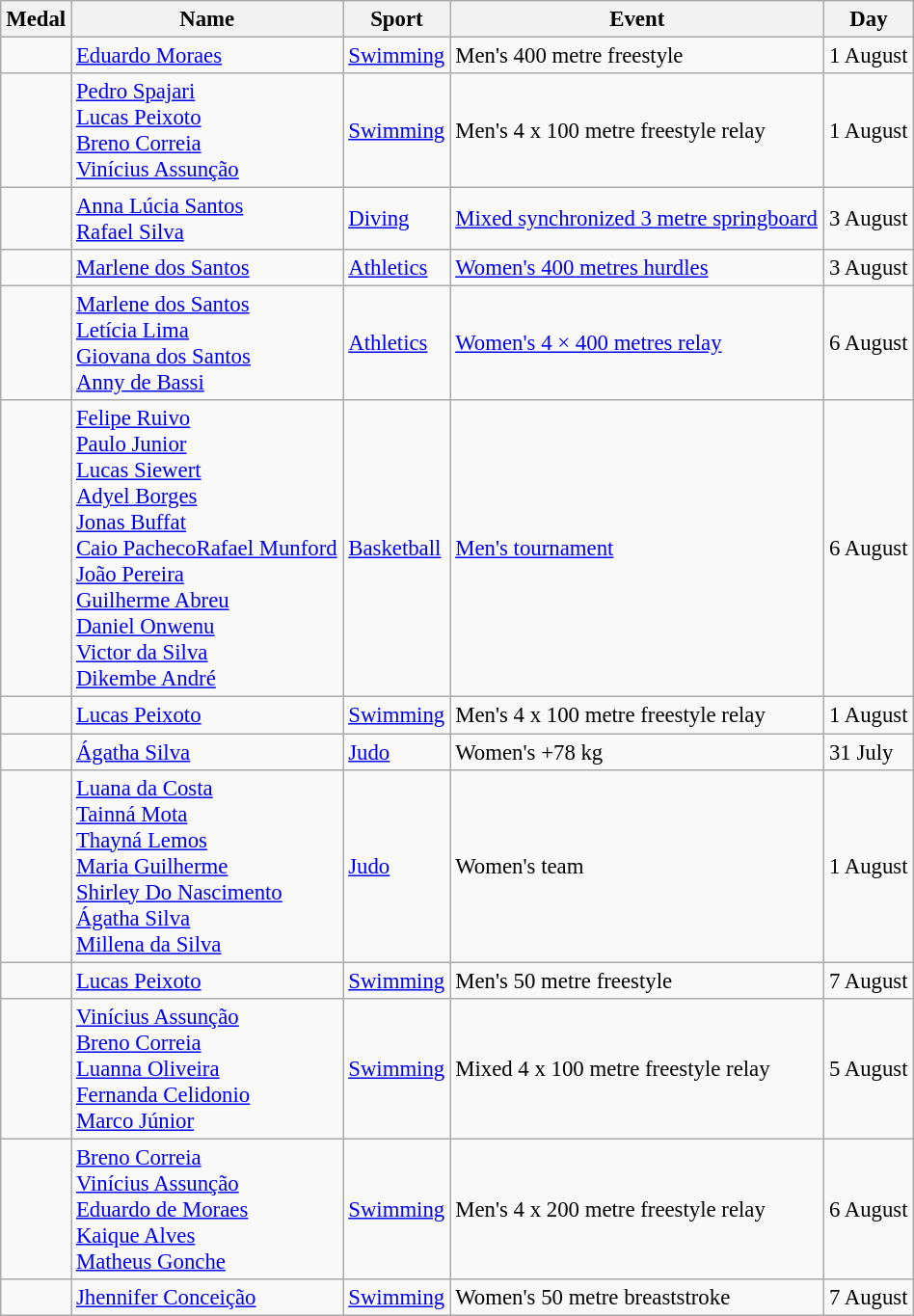<table class="wikitable sortable" style="font-size: 95%; width:50%">
<tr>
<th>Medal</th>
<th>Name</th>
<th>Sport</th>
<th>Event</th>
<th>Day</th>
</tr>
<tr>
<td></td>
<td><a href='#'>Eduardo Moraes</a></td>
<td><a href='#'>Swimming</a></td>
<td>Men's 400 metre freestyle</td>
<td>1 August</td>
</tr>
<tr>
<td></td>
<td><a href='#'>Pedro Spajari</a><br><a href='#'>Lucas Peixoto</a><br><a href='#'>Breno Correia</a><br><a href='#'>Vinícius Assunção</a></td>
<td><a href='#'>Swimming</a></td>
<td>Men's 4 x 100 metre freestyle relay</td>
<td>1 August</td>
</tr>
<tr>
<td></td>
<td><a href='#'>Anna Lúcia Santos</a><br><a href='#'>Rafael Silva</a></td>
<td><a href='#'>Diving</a></td>
<td><a href='#'>Mixed synchronized 3 metre springboard</a></td>
<td>3 August</td>
</tr>
<tr>
<td></td>
<td><a href='#'>Marlene dos Santos</a></td>
<td><a href='#'>Athletics</a></td>
<td><a href='#'>Women's 400 metres hurdles</a></td>
<td>3 August</td>
</tr>
<tr>
<td></td>
<td><a href='#'>Marlene dos Santos</a><br><a href='#'>Letícia Lima</a><br><a href='#'>Giovana dos Santos</a><br><a href='#'>Anny de Bassi</a></td>
<td><a href='#'>Athletics</a></td>
<td><a href='#'>Women's 4 × 400 metres relay</a></td>
<td>6 August</td>
</tr>
<tr>
<td></td>
<td><a href='#'>Felipe Ruivo</a><br><a href='#'>Paulo Junior</a><br><a href='#'>Lucas Siewert</a><br><a href='#'>Adyel Borges</a><br><a href='#'>Jonas Buffat</a><br><a href='#'>Caio Pacheco</a><a href='#'>Rafael Munford</a><br><a href='#'>João Pereira</a><br><a href='#'>Guilherme Abreu</a><br><a href='#'>Daniel Onwenu</a><br><a href='#'>Victor da Silva</a><br><a href='#'>Dikembe André</a></td>
<td><a href='#'>Basketball</a></td>
<td><a href='#'>Men's tournament</a></td>
<td>6 August</td>
</tr>
<tr>
<td></td>
<td><a href='#'>Lucas Peixoto</a></td>
<td><a href='#'>Swimming</a></td>
<td>Men's 4 x 100 metre freestyle relay</td>
<td>1 August</td>
</tr>
<tr>
<td></td>
<td><a href='#'>Ágatha Silva</a></td>
<td><a href='#'>Judo</a></td>
<td>Women's +78 kg</td>
<td>31 July</td>
</tr>
<tr>
<td></td>
<td><a href='#'>Luana da Costa</a><br><a href='#'>Tainná Mota</a><br><a href='#'>Thayná Lemos</a><br><a href='#'>Maria Guilherme</a><br><a href='#'>Shirley Do Nascimento</a><br><a href='#'>Ágatha Silva</a><br><a href='#'>Millena da Silva</a></td>
<td><a href='#'>Judo</a></td>
<td>Women's team</td>
<td>1 August</td>
</tr>
<tr>
<td></td>
<td><a href='#'>Lucas Peixoto</a></td>
<td><a href='#'>Swimming</a></td>
<td>Men's 50 metre freestyle</td>
<td>7 August</td>
</tr>
<tr>
<td></td>
<td><a href='#'>Vinícius Assunção</a><br><a href='#'>Breno Correia</a><br><a href='#'>Luanna Oliveira</a><br><a href='#'>Fernanda Celidonio</a><br><a href='#'>Marco Júnior</a></td>
<td><a href='#'>Swimming</a></td>
<td>Mixed 4 x 100 metre freestyle relay</td>
<td>5 August</td>
</tr>
<tr>
<td></td>
<td><a href='#'>Breno Correia</a><br><a href='#'>Vinícius Assunção</a><br><a href='#'>Eduardo de Moraes</a><br><a href='#'>Kaique Alves</a> <br><a href='#'>Matheus Gonche</a></td>
<td><a href='#'>Swimming</a></td>
<td>Men's 4 x 200 metre freestyle relay</td>
<td>6 August</td>
</tr>
<tr>
<td></td>
<td><a href='#'>Jhennifer Conceição</a></td>
<td><a href='#'>Swimming</a></td>
<td>Women's 50 metre breaststroke</td>
<td>7 August</td>
</tr>
</table>
